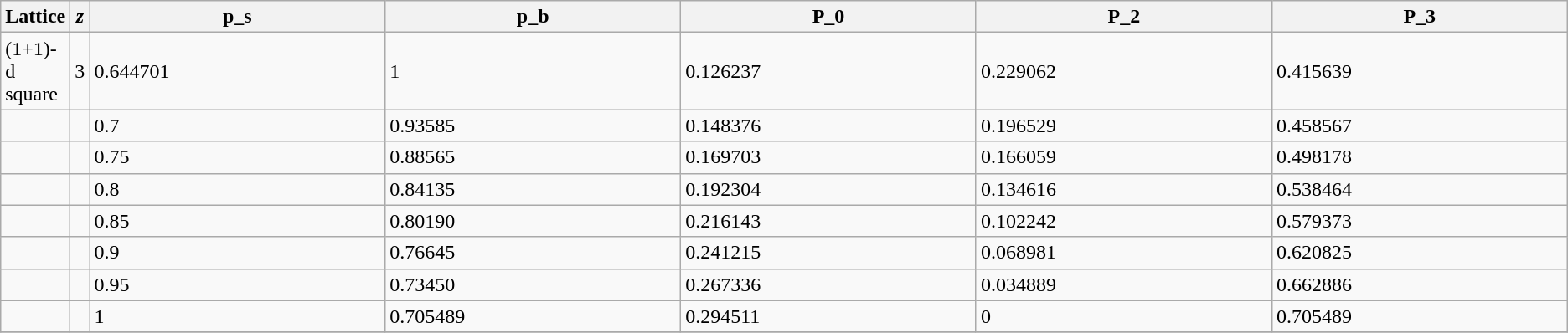<table class="wikitable">
<tr>
<th>Lattice</th>
<th><em>z</em></th>
<th width=20%>p_s</th>
<th width=20%>p_b</th>
<th width=20%>P_0</th>
<th width=20%>P_2</th>
<th width=20%>P_3</th>
</tr>
<tr>
<td>(1+1)-d square </td>
<td>3</td>
<td>0.644701</td>
<td>1</td>
<td>0.126237</td>
<td>0.229062</td>
<td>0.415639</td>
</tr>
<tr>
<td></td>
<td></td>
<td>0.7</td>
<td>0.93585</td>
<td>0.148376</td>
<td>0.196529</td>
<td>0.458567</td>
</tr>
<tr>
<td></td>
<td></td>
<td>0.75</td>
<td>0.88565</td>
<td>0.169703</td>
<td>0.166059</td>
<td>0.498178</td>
</tr>
<tr>
<td></td>
<td></td>
<td>0.8</td>
<td>0.84135</td>
<td>0.192304</td>
<td>0.134616</td>
<td>0.538464</td>
</tr>
<tr>
<td></td>
<td></td>
<td>0.85</td>
<td>0.80190</td>
<td>0.216143</td>
<td>0.102242</td>
<td>0.579373</td>
</tr>
<tr>
<td></td>
<td></td>
<td>0.9</td>
<td>0.76645</td>
<td>0.241215</td>
<td>0.068981</td>
<td>0.620825</td>
</tr>
<tr>
<td></td>
<td></td>
<td>0.95</td>
<td>0.73450</td>
<td>0.267336</td>
<td>0.034889</td>
<td>0.662886</td>
</tr>
<tr>
<td></td>
<td></td>
<td>1</td>
<td>0.705489</td>
<td>0.294511</td>
<td>0</td>
<td>0.705489</td>
</tr>
<tr>
</tr>
</table>
